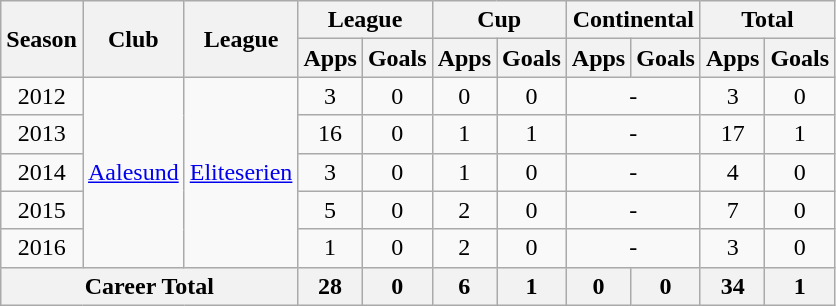<table class="wikitable" style="text-align:center;">
<tr>
<th rowspan=2>Season</th>
<th rowspan=2>Club</th>
<th rowspan=2>League</th>
<th colspan=2>League</th>
<th colspan=2>Cup</th>
<th colspan=2>Continental</th>
<th colspan=2>Total</th>
</tr>
<tr>
<th>Apps</th>
<th>Goals</th>
<th>Apps</th>
<th>Goals</th>
<th>Apps</th>
<th>Goals</th>
<th>Apps</th>
<th>Goals</th>
</tr>
<tr>
<td>2012</td>
<td rowspan="5"><a href='#'>Aalesund</a></td>
<td rowspan="5"><a href='#'>Eliteserien</a></td>
<td>3</td>
<td>0</td>
<td>0</td>
<td>0</td>
<td colspan="2">-</td>
<td>3</td>
<td>0</td>
</tr>
<tr>
<td>2013</td>
<td>16</td>
<td>0</td>
<td>1</td>
<td>1</td>
<td colspan="2">-</td>
<td>17</td>
<td>1</td>
</tr>
<tr>
<td>2014</td>
<td>3</td>
<td>0</td>
<td>1</td>
<td>0</td>
<td colspan="2">-</td>
<td>4</td>
<td>0</td>
</tr>
<tr>
<td>2015</td>
<td>5</td>
<td>0</td>
<td>2</td>
<td>0</td>
<td colspan="2">-</td>
<td>7</td>
<td>0</td>
</tr>
<tr>
<td>2016</td>
<td>1</td>
<td>0</td>
<td>2</td>
<td>0</td>
<td colspan="2">-</td>
<td>3</td>
<td>0</td>
</tr>
<tr>
<th colspan="3">Career Total</th>
<th>28</th>
<th>0</th>
<th>6</th>
<th>1</th>
<th>0</th>
<th>0</th>
<th>34</th>
<th>1</th>
</tr>
</table>
